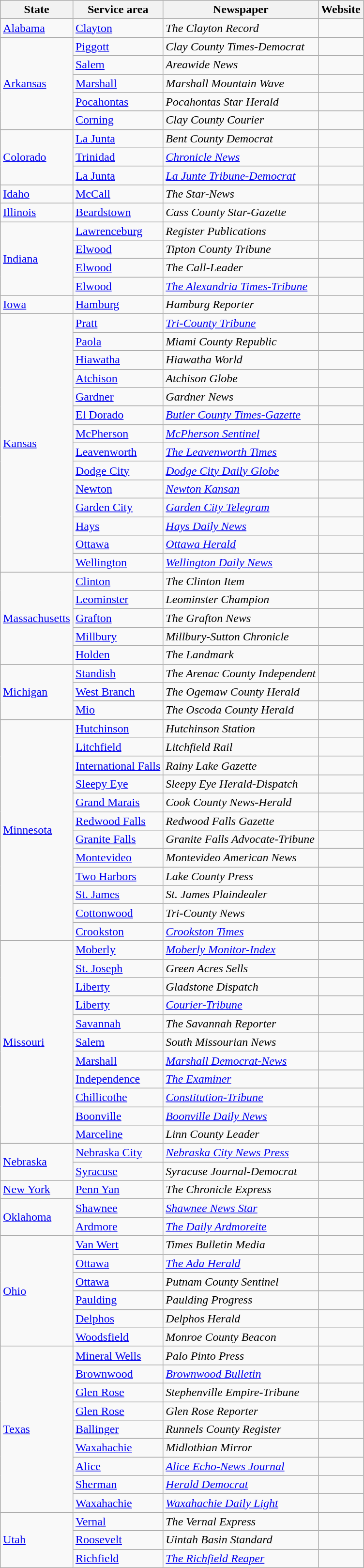<table class="wikitable sortable">
<tr>
<th>State</th>
<th>Service area</th>
<th>Newspaper</th>
<th>Website</th>
</tr>
<tr>
<td><a href='#'>Alabama</a></td>
<td><a href='#'>Clayton</a></td>
<td><em>The Clayton Record</em></td>
<td></td>
</tr>
<tr>
<td rowspan="5"><a href='#'>Arkansas</a></td>
<td><a href='#'>Piggott</a></td>
<td><em>Clay County Times-Democrat</em></td>
<td></td>
</tr>
<tr>
<td><a href='#'>Salem</a></td>
<td><em>Areawide News</em></td>
<td></td>
</tr>
<tr>
<td><a href='#'>Marshall</a></td>
<td><em>Marshall Mountain Wave</em></td>
<td></td>
</tr>
<tr>
<td><a href='#'>Pocahontas</a></td>
<td><em>Pocahontas Star Herald</em></td>
<td></td>
</tr>
<tr>
<td><a href='#'>Corning</a></td>
<td><em>Clay County Courier</em></td>
<td></td>
</tr>
<tr>
<td rowspan="3"><a href='#'>Colorado</a></td>
<td><a href='#'>La Junta</a></td>
<td><em>Bent County Democrat</em></td>
<td></td>
</tr>
<tr>
<td><a href='#'>Trinidad</a></td>
<td><a href='#'><em>Chronicle News</em></a></td>
<td></td>
</tr>
<tr>
<td><a href='#'>La Junta</a></td>
<td><em><a href='#'>La Junte Tribune-Democrat</a></em></td>
<td></td>
</tr>
<tr>
<td><a href='#'>Idaho</a></td>
<td><a href='#'>McCall</a></td>
<td><em>The Star-News</em></td>
<td></td>
</tr>
<tr>
<td><a href='#'>Illinois</a></td>
<td><a href='#'>Beardstown</a></td>
<td><em>Cass County Star-Gazette</em></td>
<td></td>
</tr>
<tr>
<td rowspan="4"><a href='#'>Indiana</a></td>
<td><a href='#'>Lawrenceburg</a></td>
<td><em>Register Publications</em></td>
<td></td>
</tr>
<tr>
<td><a href='#'>Elwood</a></td>
<td><em>Tipton County Tribune</em></td>
<td></td>
</tr>
<tr>
<td><a href='#'>Elwood</a></td>
<td><em>The Call-Leader</em></td>
<td></td>
</tr>
<tr>
<td><a href='#'>Elwood</a></td>
<td><em><a href='#'>The Alexandria Times-Tribune</a></em></td>
<td></td>
</tr>
<tr>
<td><a href='#'>Iowa</a></td>
<td><a href='#'>Hamburg</a></td>
<td><em>Hamburg Reporter</em></td>
<td></td>
</tr>
<tr>
<td rowspan="14"><a href='#'>Kansas</a></td>
<td><a href='#'>Pratt</a></td>
<td><em><a href='#'>Tri-County Tribune</a></em></td>
<td></td>
</tr>
<tr>
<td><a href='#'>Paola</a></td>
<td><em>Miami County Republic</em></td>
<td></td>
</tr>
<tr>
<td><a href='#'>Hiawatha</a></td>
<td><em>Hiawatha World</em></td>
<td></td>
</tr>
<tr>
<td><a href='#'>Atchison</a></td>
<td><em>Atchison Globe</em></td>
<td></td>
</tr>
<tr>
<td><a href='#'>Gardner</a></td>
<td><em>Gardner News</em></td>
<td></td>
</tr>
<tr>
<td><a href='#'>El Dorado</a></td>
<td><em><a href='#'>Butler County Times-Gazette</a></em></td>
<td></td>
</tr>
<tr>
<td><a href='#'>McPherson</a></td>
<td><em><a href='#'>McPherson Sentinel</a></em></td>
<td></td>
</tr>
<tr>
<td><a href='#'>Leavenworth</a></td>
<td><a href='#'><em>The Leavenworth Times</em></a></td>
<td></td>
</tr>
<tr>
<td><a href='#'>Dodge City</a></td>
<td><em><a href='#'>Dodge City Daily Globe</a></em></td>
<td></td>
</tr>
<tr>
<td><a href='#'>Newton</a></td>
<td><a href='#'><em>Newton Kansan</em></a></td>
<td></td>
</tr>
<tr>
<td><a href='#'>Garden City</a></td>
<td><em><a href='#'>Garden City Telegram</a></em></td>
<td></td>
</tr>
<tr>
<td><a href='#'>Hays</a></td>
<td><em><a href='#'>Hays Daily News</a></em></td>
<td></td>
</tr>
<tr>
<td><a href='#'>Ottawa</a></td>
<td><em><a href='#'>Ottawa Herald</a></em></td>
<td></td>
</tr>
<tr>
<td><a href='#'>Wellington</a></td>
<td><a href='#'><em>Wellington Daily News</em></a></td>
<td></td>
</tr>
<tr>
<td rowspan="5"><a href='#'>Massachusetts</a></td>
<td><a href='#'>Clinton</a></td>
<td><em>The Clinton Item</em></td>
<td></td>
</tr>
<tr>
<td><a href='#'>Leominster</a></td>
<td><em>Leominster Champion</em></td>
<td></td>
</tr>
<tr>
<td><a href='#'>Grafton</a></td>
<td><em>The Grafton News</em></td>
<td></td>
</tr>
<tr>
<td><a href='#'>Millbury</a></td>
<td><em>Millbury-Sutton Chronicle</em></td>
<td></td>
</tr>
<tr>
<td><a href='#'>Holden</a></td>
<td><em>The Landmark</em></td>
<td></td>
</tr>
<tr>
<td rowspan="3"><a href='#'>Michigan</a></td>
<td><a href='#'>Standish</a></td>
<td><em>The Arenac County Independent</em></td>
<td></td>
</tr>
<tr>
<td><a href='#'>West Branch</a></td>
<td><em>The Ogemaw County Herald</em></td>
<td></td>
</tr>
<tr>
<td><a href='#'>Mio</a></td>
<td><em>The Oscoda County Herald</em></td>
<td></td>
</tr>
<tr>
<td rowspan="12"><a href='#'>Minnesota</a></td>
<td><a href='#'>Hutchinson</a></td>
<td><em>Hutchinson Station</em></td>
<td></td>
</tr>
<tr>
<td><a href='#'>Litchfield</a></td>
<td><em>Litchfield Rail</em></td>
<td></td>
</tr>
<tr>
<td><a href='#'>International Falls</a></td>
<td><em>Rainy Lake Gazette</em></td>
<td></td>
</tr>
<tr>
<td><a href='#'>Sleepy Eye</a></td>
<td><em>Sleepy Eye Herald-Dispatch</em></td>
<td></td>
</tr>
<tr>
<td><a href='#'>Grand Marais</a></td>
<td><em>Cook County News-Herald</em></td>
<td></td>
</tr>
<tr>
<td><a href='#'>Redwood Falls</a></td>
<td><em>Redwood Falls Gazette</em></td>
<td></td>
</tr>
<tr>
<td><a href='#'>Granite Falls</a></td>
<td><em>Granite Falls Advocate-Tribune</em></td>
<td></td>
</tr>
<tr>
<td><a href='#'>Montevideo</a></td>
<td><em>Montevideo American News</em></td>
<td></td>
</tr>
<tr>
<td><a href='#'>Two Harbors</a></td>
<td><em>Lake County Press</em></td>
<td></td>
</tr>
<tr>
<td><a href='#'>St. James</a></td>
<td><em>St. James Plaindealer</em></td>
<td></td>
</tr>
<tr>
<td><a href='#'>Cottonwood</a></td>
<td><em>Tri-County News</em></td>
<td></td>
</tr>
<tr>
<td><a href='#'>Crookston</a></td>
<td><a href='#'><em>Crookston Times</em></a></td>
<td></td>
</tr>
<tr>
<td rowspan="11"><a href='#'>Missouri</a></td>
<td><a href='#'>Moberly</a></td>
<td><em><a href='#'>Moberly Monitor-Index</a></em></td>
<td></td>
</tr>
<tr>
<td><a href='#'>St. Joseph</a></td>
<td><em>Green Acres Sells</em></td>
<td></td>
</tr>
<tr>
<td><a href='#'>Liberty</a></td>
<td><em>Gladstone Dispatch</em></td>
<td></td>
</tr>
<tr>
<td><a href='#'>Liberty</a></td>
<td><a href='#'><em>Courier-Tribune</em></a></td>
<td></td>
</tr>
<tr>
<td><a href='#'>Savannah</a></td>
<td><em>The Savannah Reporter</em></td>
<td></td>
</tr>
<tr>
<td><a href='#'>Salem</a></td>
<td><em>South Missourian News</em></td>
<td></td>
</tr>
<tr>
<td><a href='#'>Marshall</a></td>
<td><em><a href='#'>Marshall Democrat-News</a></em></td>
<td></td>
</tr>
<tr>
<td><a href='#'>Independence</a></td>
<td><a href='#'><em>The Examiner</em></a></td>
<td></td>
</tr>
<tr>
<td><a href='#'>Chillicothe</a></td>
<td><a href='#'><em>Constitution-Tribune</em></a></td>
<td></td>
</tr>
<tr>
<td><a href='#'>Boonville</a></td>
<td><em><a href='#'>Boonville Daily News</a></em></td>
<td></td>
</tr>
<tr>
<td><a href='#'>Marceline</a></td>
<td><em>Linn County Leader</em></td>
<td></td>
</tr>
<tr>
<td rowspan="2"><a href='#'>Nebraska</a></td>
<td><a href='#'>Nebraska City</a></td>
<td><a href='#'><em>Nebraska City News Press</em></a></td>
<td></td>
</tr>
<tr>
<td><a href='#'>Syracuse</a></td>
<td><em>Syracuse Journal-Democrat</em></td>
<td></td>
</tr>
<tr>
<td><a href='#'>New York</a></td>
<td><a href='#'>Penn Yan</a></td>
<td><em>The Chronicle Express</em></td>
<td></td>
</tr>
<tr>
<td rowspan="2"><a href='#'>Oklahoma</a></td>
<td><a href='#'>Shawnee</a></td>
<td><em><a href='#'>Shawnee News Star</a></em></td>
<td></td>
</tr>
<tr>
<td><a href='#'>Ardmore</a></td>
<td><a href='#'><em>The Daily Ardmoreite</em></a></td>
<td></td>
</tr>
<tr>
<td rowspan="6"><a href='#'>Ohio</a></td>
<td><a href='#'>Van Wert</a></td>
<td><em>Times Bulletin Media</em></td>
<td></td>
</tr>
<tr>
<td><a href='#'>Ottawa</a></td>
<td><em><a href='#'>The Ada Herald</a></em></td>
<td></td>
</tr>
<tr>
<td><a href='#'>Ottawa</a></td>
<td><em>Putnam County Sentinel</em></td>
<td></td>
</tr>
<tr>
<td><a href='#'>Paulding</a></td>
<td><em>Paulding Progress</em></td>
<td></td>
</tr>
<tr>
<td><a href='#'>Delphos</a></td>
<td><em>Delphos Herald</em></td>
<td></td>
</tr>
<tr>
<td><a href='#'>Woodsfield</a></td>
<td><em>Monroe County Beacon</em></td>
<td></td>
</tr>
<tr>
<td rowspan="9"><a href='#'>Texas</a></td>
<td><a href='#'>Mineral Wells</a></td>
<td><em>Palo Pinto Press</em></td>
<td></td>
</tr>
<tr>
<td><a href='#'>Brownwood</a></td>
<td><em><a href='#'>Brownwood Bulletin</a></em></td>
<td></td>
</tr>
<tr>
<td><a href='#'>Glen Rose</a></td>
<td><em>Stephenville Empire-Tribune</em></td>
<td></td>
</tr>
<tr>
<td><a href='#'>Glen Rose</a></td>
<td><em>Glen Rose Reporter</em></td>
<td></td>
</tr>
<tr>
<td><a href='#'>Ballinger</a></td>
<td><em>Runnels County Register</em></td>
<td></td>
</tr>
<tr>
<td><a href='#'>Waxahachie</a></td>
<td><em>Midlothian Mirror</em></td>
<td></td>
</tr>
<tr>
<td><a href='#'>Alice</a></td>
<td><em><a href='#'>Alice Echo-News Journal</a></em></td>
<td></td>
</tr>
<tr>
<td><a href='#'>Sherman</a></td>
<td><a href='#'><em>Herald Democrat</em></a></td>
<td></td>
</tr>
<tr>
<td><a href='#'>Waxahachie</a></td>
<td><em><a href='#'>Waxahachie Daily Light</a></em></td>
<td></td>
</tr>
<tr>
<td rowspan="3"><a href='#'>Utah</a></td>
<td><a href='#'>Vernal</a></td>
<td><em>The Vernal Express</em></td>
<td></td>
</tr>
<tr>
<td><a href='#'>Roosevelt</a></td>
<td><em>Uintah Basin Standard</em></td>
<td></td>
</tr>
<tr>
<td><a href='#'>Richfield</a></td>
<td><em><a href='#'>The Richfield Reaper</a></em></td>
<td></td>
</tr>
</table>
